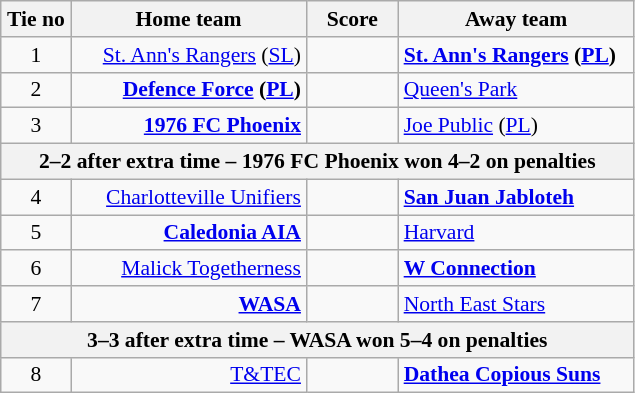<table class="wikitable" style="font-size:90%;">
<tr>
<th width="40">Tie no</th>
<th width="150">Home team</th>
<th width="55">  Score  </th>
<th width="150">Away team</th>
</tr>
<tr>
<td align=center>1</td>
<td align="right"><a href='#'>St. Ann's Rangers</a> (<a href='#'>SL</a>)</td>
<td align=center></td>
<td><strong><a href='#'>St. Ann's Rangers</a> (<a href='#'>PL</a>)</strong></td>
</tr>
<tr>
<td align=center>2</td>
<td align="right"><strong><a href='#'>Defence Force</a> (<a href='#'>PL</a>)</strong></td>
<td align=center></td>
<td><a href='#'>Queen's Park</a></td>
</tr>
<tr>
<td align=center>3</td>
<td align="right"><strong><a href='#'>1976 FC Phoenix</a></strong></td>
<td align=center></td>
<td><a href='#'>Joe Public</a> (<a href='#'>PL</a>)</td>
</tr>
<tr>
<th colspan="4">2–2 after extra time – 1976 FC Phoenix won 4–2 on penalties</th>
</tr>
<tr>
<td align=center>4</td>
<td align="right"><a href='#'>Charlotteville Unifiers</a></td>
<td align=center></td>
<td><strong><a href='#'>San Juan Jabloteh</a></strong></td>
</tr>
<tr>
<td align=center>5</td>
<td align="right"><strong><a href='#'>Caledonia AIA</a></strong></td>
<td align=center></td>
<td><a href='#'>Harvard</a></td>
</tr>
<tr>
<td align=center>6</td>
<td align="right"><a href='#'>Malick Togetherness</a></td>
<td align=center></td>
<td><strong><a href='#'>W Connection</a></strong></td>
</tr>
<tr>
<td align=center>7</td>
<td align="right"><strong><a href='#'>WASA</a></strong></td>
<td align=center></td>
<td><a href='#'>North East Stars</a></td>
</tr>
<tr>
<th colspan="4">3–3 after extra time – WASA won 5–4 on penalties</th>
</tr>
<tr>
<td align=center>8</td>
<td align="right"><a href='#'>T&TEC</a></td>
<td align=center></td>
<td><strong><a href='#'>Dathea Copious Suns</a></strong></td>
</tr>
</table>
